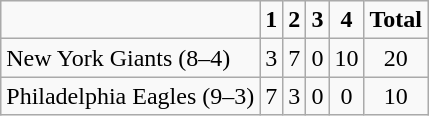<table class="wikitable" style="text-align:center">
<tr>
<td></td>
<td><strong>1</strong></td>
<td><strong>2</strong></td>
<td><strong>3</strong></td>
<td><strong>4</strong></td>
<td><strong>Total</strong></td>
</tr>
<tr>
<td align="left">New York Giants (8–4)</td>
<td>3</td>
<td>7</td>
<td>0</td>
<td>10</td>
<td>20</td>
</tr>
<tr>
<td align="left">Philadelphia Eagles (9–3)</td>
<td>7</td>
<td>3</td>
<td>0</td>
<td>0</td>
<td>10</td>
</tr>
</table>
